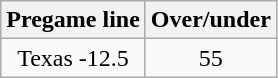<table class="wikitable" style="margin-left: auto; margin-right: auto; border: none; display: inline-table;">
<tr align="center">
<th style=>Pregame line</th>
<th style=>Over/under</th>
</tr>
<tr align="center">
<td>Texas -12.5</td>
<td>55</td>
</tr>
</table>
